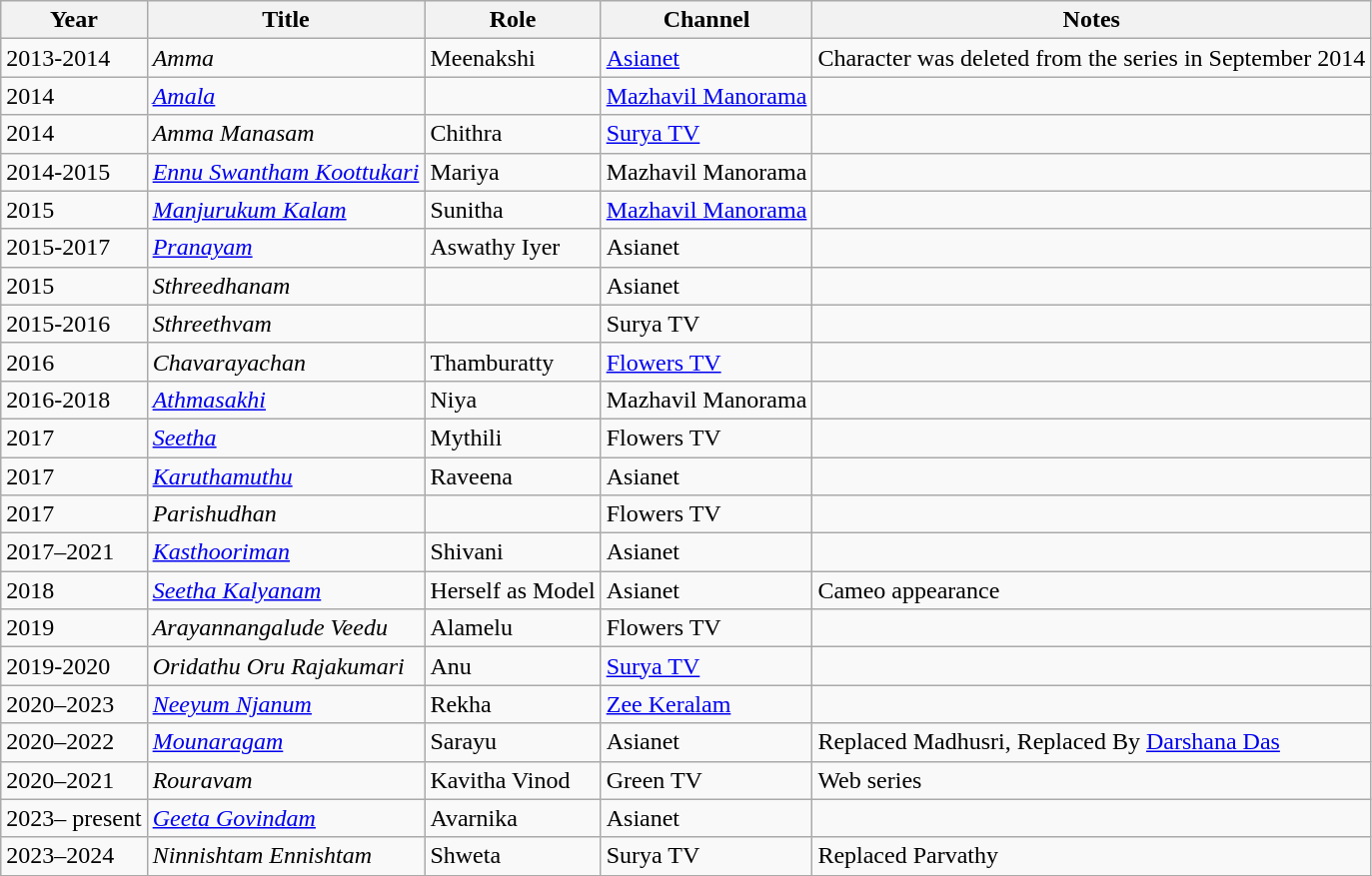<table class="wikitable">
<tr>
<th>Year</th>
<th>Title</th>
<th>Role</th>
<th>Channel</th>
<th>Notes</th>
</tr>
<tr>
<td>2013-2014</td>
<td><em>Amma</em></td>
<td>Meenakshi</td>
<td><a href='#'>Asianet</a></td>
<td> Character was deleted from the series in September 2014</td>
</tr>
<tr>
<td>2014</td>
<td><em><a href='#'>Amala</a></em></td>
<td></td>
<td><a href='#'>Mazhavil Manorama</a></td>
<td></td>
</tr>
<tr>
<td>2014</td>
<td><em>Amma Manasam</em></td>
<td>Chithra</td>
<td><a href='#'>Surya TV</a></td>
<td></td>
</tr>
<tr>
<td>2014-2015</td>
<td><em><a href='#'>Ennu Swantham Koottukari</a></em></td>
<td>Mariya</td>
<td>Mazhavil Manorama</td>
<td></td>
</tr>
<tr>
<td>2015</td>
<td><em><a href='#'>Manjurukum Kalam</a></em></td>
<td>Sunitha</td>
<td><a href='#'>Mazhavil Manorama</a></td>
<td></td>
</tr>
<tr>
<td>2015-2017</td>
<td><em><a href='#'>Pranayam</a></em></td>
<td>Aswathy Iyer</td>
<td>Asianet</td>
<td></td>
</tr>
<tr>
<td>2015</td>
<td><em>Sthreedhanam</em></td>
<td></td>
<td>Asianet</td>
<td></td>
</tr>
<tr>
<td>2015-2016</td>
<td><em>Sthreethvam</em></td>
<td></td>
<td>Surya TV</td>
<td></td>
</tr>
<tr>
<td>2016</td>
<td><em>Chavarayachan</em></td>
<td>Thamburatty</td>
<td><a href='#'>Flowers TV</a></td>
<td></td>
</tr>
<tr>
<td>2016-2018</td>
<td><em><a href='#'>Athmasakhi</a></em></td>
<td>Niya</td>
<td>Mazhavil Manorama</td>
<td></td>
</tr>
<tr>
<td>2017</td>
<td><em><a href='#'>Seetha</a></em></td>
<td>Mythili</td>
<td>Flowers TV</td>
<td></td>
</tr>
<tr>
<td>2017</td>
<td><em><a href='#'>Karuthamuthu</a></em></td>
<td>Raveena</td>
<td>Asianet</td>
<td></td>
</tr>
<tr>
<td>2017</td>
<td><em>Parishudhan</em></td>
<td></td>
<td>Flowers TV</td>
<td></td>
</tr>
<tr>
<td>2017–2021</td>
<td><em><a href='#'>Kasthooriman</a></em></td>
<td>Shivani</td>
<td>Asianet</td>
<td></td>
</tr>
<tr>
<td>2018</td>
<td><em><a href='#'>Seetha Kalyanam</a></em></td>
<td>Herself as Model</td>
<td>Asianet</td>
<td>Cameo appearance</td>
</tr>
<tr>
<td>2019</td>
<td><em>Arayannangalude Veedu</em></td>
<td>Alamelu</td>
<td>Flowers TV</td>
<td></td>
</tr>
<tr>
<td>2019-2020</td>
<td><em>Oridathu Oru Rajakumari</em></td>
<td>Anu</td>
<td><a href='#'>Surya TV</a></td>
<td></td>
</tr>
<tr>
<td>2020–2023</td>
<td><em><a href='#'>Neeyum Njanum</a></em></td>
<td>Rekha</td>
<td><a href='#'>Zee Keralam</a></td>
<td></td>
</tr>
<tr>
<td>2020–2022</td>
<td><em><a href='#'>Mounaragam</a></em></td>
<td>Sarayu</td>
<td>Asianet</td>
<td>Replaced Madhusri, Replaced By <a href='#'>Darshana Das</a></td>
</tr>
<tr>
<td>2020–2021</td>
<td><em>Rouravam</em></td>
<td>Kavitha Vinod</td>
<td>Green TV</td>
<td>Web series</td>
</tr>
<tr>
<td>2023– present</td>
<td><em><a href='#'>Geeta Govindam</a></em></td>
<td>Avarnika</td>
<td>Asianet</td>
<td></td>
</tr>
<tr>
<td>2023–2024</td>
<td><em>Ninnishtam Ennishtam</em></td>
<td>Shweta</td>
<td>Surya TV</td>
<td>Replaced Parvathy</td>
</tr>
<tr>
</tr>
</table>
